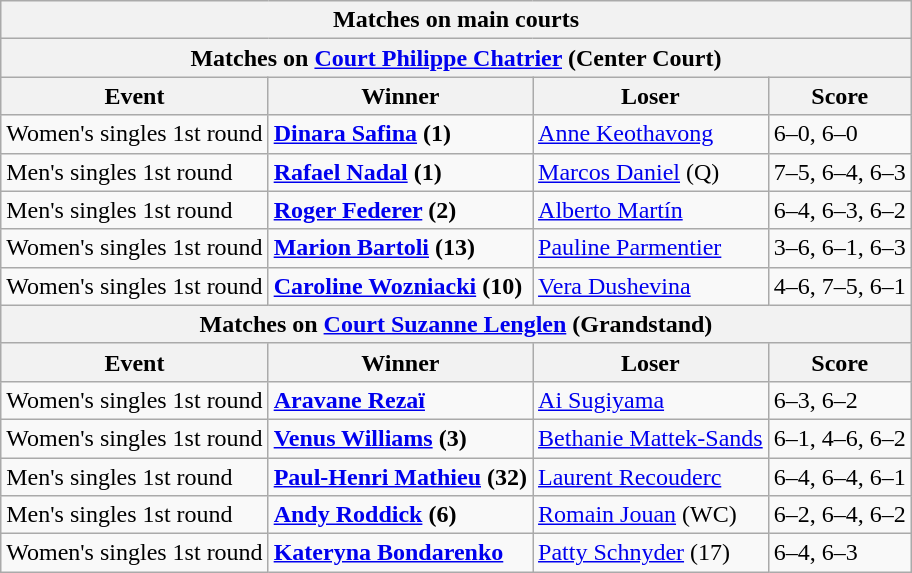<table class="wikitable collapsible uncollapsed" style="margin:auto;">
<tr>
<th colspan="4" style="white-space:nowrap;"><strong>Matches on main courts</strong></th>
</tr>
<tr>
<th colspan="4">Matches on <a href='#'>Court Philippe Chatrier</a> (Center Court)</th>
</tr>
<tr>
<th>Event</th>
<th>Winner</th>
<th>Loser</th>
<th>Score</th>
</tr>
<tr>
<td>Women's singles 1st round</td>
<td><strong> <a href='#'>Dinara Safina</a> (1)</strong></td>
<td> <a href='#'>Anne Keothavong</a></td>
<td>6–0, 6–0</td>
</tr>
<tr>
<td>Men's singles 1st round</td>
<td><strong> <a href='#'>Rafael Nadal</a> (1)</strong></td>
<td> <a href='#'>Marcos Daniel</a> (Q)</td>
<td>7–5, 6–4, 6–3</td>
</tr>
<tr>
<td>Men's singles 1st round</td>
<td><strong> <a href='#'>Roger Federer</a> (2)</strong></td>
<td> <a href='#'>Alberto Martín</a></td>
<td>6–4, 6–3, 6–2</td>
</tr>
<tr>
<td>Women's singles 1st round</td>
<td><strong> <a href='#'>Marion Bartoli</a> (13)</strong></td>
<td> <a href='#'>Pauline Parmentier</a></td>
<td>3–6, 6–1, 6–3</td>
</tr>
<tr>
<td>Women's singles 1st round</td>
<td> <strong><a href='#'>Caroline Wozniacki</a> (10)</strong></td>
<td> <a href='#'>Vera Dushevina</a></td>
<td>4–6, 7–5, 6–1</td>
</tr>
<tr>
<th colspan="4">Matches on <a href='#'>Court Suzanne Lenglen</a> (Grandstand)</th>
</tr>
<tr>
<th>Event</th>
<th>Winner</th>
<th>Loser</th>
<th>Score</th>
</tr>
<tr>
<td>Women's singles 1st round</td>
<td><strong> <a href='#'>Aravane Rezaï</a></strong></td>
<td> <a href='#'>Ai Sugiyama</a></td>
<td>6–3, 6–2</td>
</tr>
<tr>
<td>Women's singles 1st round</td>
<td><strong> <a href='#'>Venus Williams</a> (3)</strong></td>
<td> <a href='#'>Bethanie Mattek-Sands</a></td>
<td>6–1, 4–6, 6–2</td>
</tr>
<tr>
<td>Men's singles 1st round</td>
<td> <strong><a href='#'>Paul-Henri Mathieu</a> (32)</strong></td>
<td> <a href='#'>Laurent Recouderc</a></td>
<td>6–4, 6–4, 6–1</td>
</tr>
<tr>
<td>Men's singles 1st round</td>
<td><strong> <a href='#'>Andy Roddick</a> (6)</strong></td>
<td> <a href='#'>Romain Jouan</a> (WC)</td>
<td>6–2, 6–4, 6–2</td>
</tr>
<tr>
<td>Women's singles 1st round</td>
<td><strong> <a href='#'>Kateryna Bondarenko</a></strong></td>
<td> <a href='#'>Patty Schnyder</a> (17)</td>
<td>6–4, 6–3</td>
</tr>
</table>
